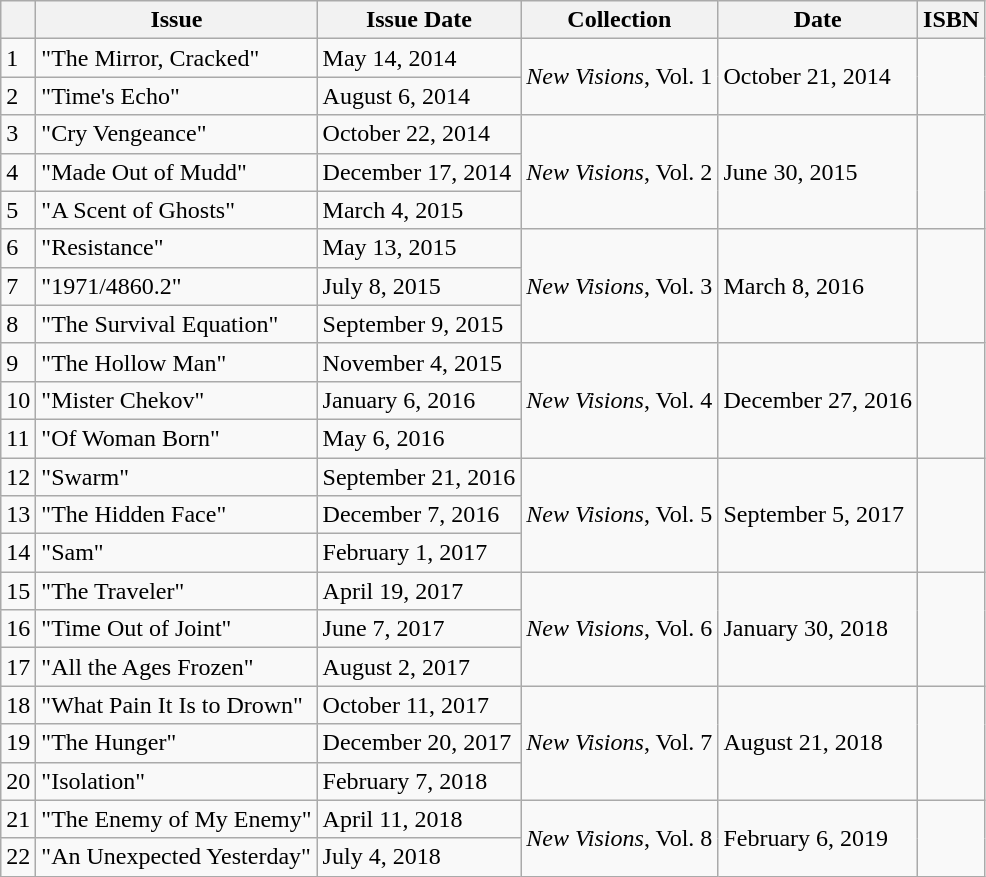<table class="wikitable">
<tr>
<th></th>
<th>Issue</th>
<th>Issue Date</th>
<th>Collection</th>
<th>Date</th>
<th>ISBN</th>
</tr>
<tr>
<td>1</td>
<td>"The Mirror, Cracked"</td>
<td>May 14, 2014</td>
<td rowspan="2"><em>New Visions</em>, Vol. 1</td>
<td rowspan="2">October 21, 2014</td>
<td rowspan="2"></td>
</tr>
<tr>
<td>2</td>
<td>"Time's Echo"</td>
<td>August 6, 2014</td>
</tr>
<tr>
<td>3</td>
<td>"Cry Vengeance"</td>
<td>October 22, 2014</td>
<td rowspan="3"><em>New Visions</em>, Vol. 2</td>
<td rowspan="3">June 30, 2015</td>
<td rowspan="3"></td>
</tr>
<tr>
<td>4</td>
<td>"Made Out of Mudd"</td>
<td>December 17, 2014</td>
</tr>
<tr>
<td>5</td>
<td>"A Scent of Ghosts"</td>
<td>March 4, 2015</td>
</tr>
<tr>
<td>6</td>
<td>"Resistance"</td>
<td>May 13, 2015</td>
<td rowspan="3"><em>New Visions</em>, Vol. 3</td>
<td rowspan="3">March 8, 2016</td>
<td rowspan="3"></td>
</tr>
<tr>
<td>7</td>
<td>"1971/4860.2"</td>
<td>July 8, 2015</td>
</tr>
<tr>
<td>8</td>
<td>"The Survival Equation"</td>
<td>September 9, 2015</td>
</tr>
<tr>
<td>9</td>
<td>"The Hollow Man"</td>
<td>November 4, 2015</td>
<td rowspan="3"><em>New Visions</em>, Vol. 4</td>
<td rowspan="3">December 27, 2016</td>
<td rowspan="3"></td>
</tr>
<tr>
<td>10</td>
<td>"Mister Chekov"</td>
<td>January 6, 2016</td>
</tr>
<tr>
<td>11</td>
<td>"Of Woman Born"</td>
<td>May 6, 2016</td>
</tr>
<tr>
<td>12</td>
<td>"Swarm"</td>
<td>September 21, 2016</td>
<td rowspan="3"><em>New Visions</em>, Vol. 5</td>
<td rowspan="3">September 5, 2017</td>
<td rowspan="3"></td>
</tr>
<tr>
<td>13</td>
<td>"The Hidden Face"</td>
<td>December 7, 2016</td>
</tr>
<tr>
<td>14</td>
<td>"Sam"</td>
<td>February 1, 2017</td>
</tr>
<tr>
<td>15</td>
<td>"The Traveler"</td>
<td>April 19, 2017</td>
<td rowspan="3"><em>New Visions</em>, Vol. 6</td>
<td rowspan="3">January 30, 2018</td>
<td rowspan="3"></td>
</tr>
<tr>
<td>16</td>
<td>"Time Out of Joint"</td>
<td>June 7, 2017</td>
</tr>
<tr>
<td>17</td>
<td>"All the Ages Frozen"</td>
<td>August 2, 2017</td>
</tr>
<tr>
<td>18</td>
<td>"What Pain It Is to Drown"</td>
<td>October 11, 2017</td>
<td rowspan="3"><em>New Visions</em>, Vol. 7</td>
<td rowspan="3">August 21, 2018</td>
<td rowspan="3"></td>
</tr>
<tr>
<td>19</td>
<td>"The Hunger"</td>
<td>December 20, 2017</td>
</tr>
<tr>
<td>20</td>
<td>"Isolation"</td>
<td>February 7, 2018</td>
</tr>
<tr>
<td>21</td>
<td>"The Enemy of My Enemy"</td>
<td>April 11, 2018</td>
<td rowspan="2"><em>New Visions</em>, Vol. 8</td>
<td rowspan="2">February 6, 2019</td>
<td rowspan="2"></td>
</tr>
<tr>
<td>22</td>
<td>"An Unexpected Yesterday"</td>
<td>July 4, 2018</td>
</tr>
</table>
